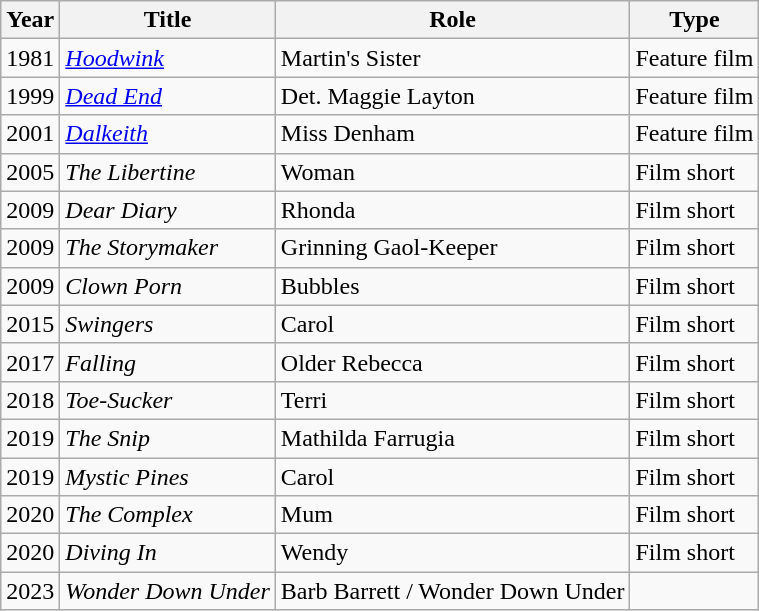<table class="wikitable sortable">
<tr>
<th>Year</th>
<th>Title</th>
<th>Role</th>
<th class="unsortable">Type</th>
</tr>
<tr>
<td>1981</td>
<td><em><a href='#'>Hoodwink</a></em></td>
<td>Martin's Sister</td>
<td>Feature film</td>
</tr>
<tr>
<td>1999</td>
<td><em><a href='#'>Dead End</a></em></td>
<td>Det. Maggie Layton</td>
<td>Feature film</td>
</tr>
<tr>
<td>2001</td>
<td><em><a href='#'>Dalkeith</a></em></td>
<td>Miss Denham</td>
<td>Feature film</td>
</tr>
<tr>
<td>2005</td>
<td><em>The Libertine</em></td>
<td>Woman</td>
<td>Film short</td>
</tr>
<tr>
<td>2009</td>
<td><em>Dear Diary</em></td>
<td>Rhonda</td>
<td>Film short</td>
</tr>
<tr>
<td>2009</td>
<td><em>The Storymaker</em></td>
<td>Grinning Gaol-Keeper</td>
<td>Film short</td>
</tr>
<tr>
<td>2009</td>
<td><em>Clown Porn</em></td>
<td>Bubbles</td>
<td>Film short</td>
</tr>
<tr>
<td>2015</td>
<td><em>Swingers</em></td>
<td>Carol</td>
<td>Film short</td>
</tr>
<tr>
<td>2017</td>
<td><em>Falling</em></td>
<td>Older Rebecca</td>
<td>Film short</td>
</tr>
<tr>
<td>2018</td>
<td><em>Toe-Sucker</em></td>
<td>Terri</td>
<td>Film short</td>
</tr>
<tr>
<td>2019</td>
<td><em>The Snip</em></td>
<td>Mathilda Farrugia</td>
<td>Film short</td>
</tr>
<tr>
<td>2019</td>
<td><em>Mystic Pines</em></td>
<td>Carol</td>
<td>Film short</td>
</tr>
<tr>
<td>2020</td>
<td><em>The Complex</em></td>
<td>Mum</td>
<td>Film short</td>
</tr>
<tr>
<td>2020</td>
<td><em>Diving In</em></td>
<td>Wendy</td>
<td>Film short</td>
</tr>
<tr>
<td>2023</td>
<td><em>Wonder Down Under</em></td>
<td>Barb Barrett / Wonder Down Under</td>
</tr>
</table>
